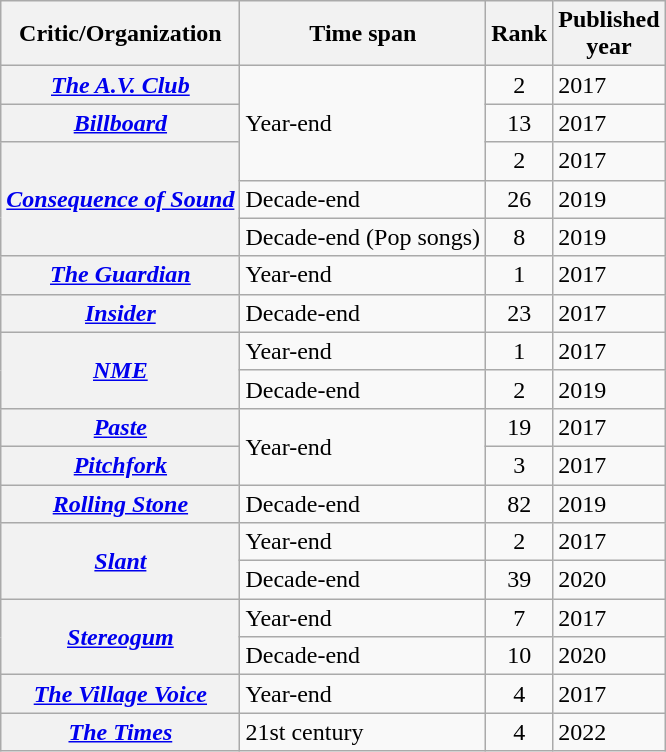<table class="wikitable sortable plainrowheaders" style="margin-left: auto; margin-right: auto; border: none;">
<tr>
<th scope="col">Critic/Organization</th>
<th scope="col">Time span</th>
<th scope="col">Rank</th>
<th scope="col">Published<br>year</th>
</tr>
<tr>
<th scope="row"><em><a href='#'>The A.V. Club</a></em></th>
<td rowspan="3">Year-end</td>
<td style="text-align:center;">2</td>
<td>2017</td>
</tr>
<tr>
<th scope="row"><em><a href='#'>Billboard</a></em></th>
<td style="text-align:center;">13</td>
<td>2017</td>
</tr>
<tr>
<th rowspan="3" scope="row"><em><a href='#'>Consequence of Sound</a></em></th>
<td style="text-align:center;">2</td>
<td>2017</td>
</tr>
<tr>
<td>Decade-end</td>
<td style="text-align:center;">26</td>
<td>2019</td>
</tr>
<tr>
<td>Decade-end (Pop songs)</td>
<td style="text-align:center;">8</td>
<td>2019</td>
</tr>
<tr>
<th scope="row"><em><a href='#'>The Guardian</a></em></th>
<td>Year-end</td>
<td style="text-align:center;">1</td>
<td>2017</td>
</tr>
<tr>
<th scope="row"><em><a href='#'>Insider</a></em></th>
<td>Decade-end</td>
<td style="text-align:center;">23</td>
<td>2017</td>
</tr>
<tr>
<th rowspan="2" scope="row"><em><a href='#'>NME</a></em></th>
<td>Year-end</td>
<td style="text-align:center;">1</td>
<td>2017</td>
</tr>
<tr>
<td>Decade-end</td>
<td style="text-align:center;">2</td>
<td>2019</td>
</tr>
<tr>
<th scope="row"><em><a href='#'>Paste</a></em></th>
<td rowspan="2">Year-end</td>
<td style="text-align:center;">19</td>
<td>2017</td>
</tr>
<tr>
<th scope="row"><em><a href='#'>Pitchfork</a></em></th>
<td style="text-align:center;">3</td>
<td>2017</td>
</tr>
<tr>
<th scope="row"><em><a href='#'>Rolling Stone</a></em></th>
<td>Decade-end</td>
<td style="text-align:center;">82</td>
<td>2019</td>
</tr>
<tr>
<th rowspan="2" scope="row"><em><a href='#'>Slant</a></em></th>
<td>Year-end</td>
<td style="text-align:center;">2</td>
<td>2017</td>
</tr>
<tr>
<td>Decade-end</td>
<td style="text-align:center;">39</td>
<td>2020</td>
</tr>
<tr>
<th rowspan="2" scope="row"><em><a href='#'>Stereogum</a></em></th>
<td>Year-end</td>
<td style="text-align:center;">7</td>
<td>2017</td>
</tr>
<tr>
<td>Decade-end</td>
<td style="text-align:center;">10</td>
<td>2020</td>
</tr>
<tr>
<th scope="row"><em><a href='#'>The Village Voice</a></em></th>
<td>Year-end</td>
<td style="text-align:center;">4</td>
<td>2017</td>
</tr>
<tr>
<th scope="row"><em><a href='#'>The Times</a></em></th>
<td>21st century</td>
<td style="text-align:center;">4</td>
<td>2022</td>
</tr>
</table>
